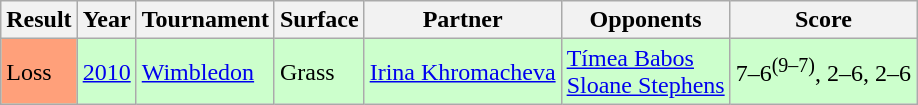<table class="wikitable">
<tr>
<th>Result</th>
<th>Year</th>
<th>Tournament</th>
<th>Surface</th>
<th>Partner</th>
<th>Opponents</th>
<th>Score</th>
</tr>
<tr style="background:#ccffcc;">
<td bgcolor=ffa07a>Loss</td>
<td><a href='#'>2010</a></td>
<td><a href='#'>Wimbledon</a></td>
<td>Grass</td>
<td> <a href='#'>Irina Khromacheva</a></td>
<td> <a href='#'>Tímea Babos</a><br> <a href='#'>Sloane Stephens</a></td>
<td>7–6<sup>(9–7)</sup>, 2–6, 2–6</td>
</tr>
</table>
